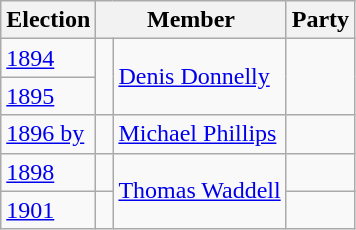<table class="wikitable">
<tr>
<th>Election</th>
<th colspan="2">Member</th>
<th>Party</th>
</tr>
<tr>
<td><a href='#'>1894</a></td>
<td rowspan="2" > </td>
<td rowspan="2"><a href='#'>Denis Donnelly</a></td>
<td rowspan="2"></td>
</tr>
<tr>
<td><a href='#'>1895</a></td>
</tr>
<tr>
<td><a href='#'>1896 by</a></td>
<td> </td>
<td><a href='#'>Michael Phillips</a></td>
<td></td>
</tr>
<tr>
<td><a href='#'>1898</a></td>
<td> </td>
<td rowspan="2"><a href='#'>Thomas Waddell</a></td>
<td></td>
</tr>
<tr>
<td><a href='#'>1901</a></td>
<td> </td>
<td></td>
</tr>
</table>
